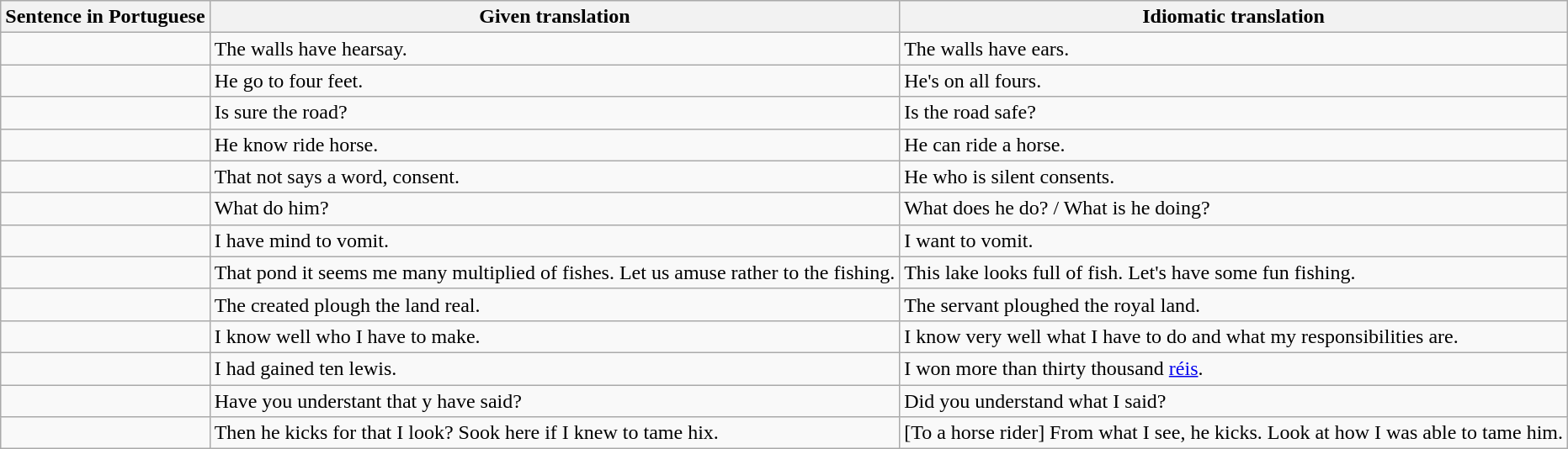<table class="wikitable">
<tr>
<th>Sentence in Portuguese</th>
<th>Given translation</th>
<th>Idiomatic translation</th>
</tr>
<tr>
<td></td>
<td>The walls have hearsay.</td>
<td>The walls have ears.</td>
</tr>
<tr>
<td></td>
<td>He go to four feet.</td>
<td>He's on all fours.</td>
</tr>
<tr>
<td></td>
<td>Is sure the road?</td>
<td>Is the road safe?</td>
</tr>
<tr>
<td></td>
<td>He know ride horse.</td>
<td>He can ride a horse.</td>
</tr>
<tr>
<td></td>
<td>That not says a word, consent.</td>
<td>He who is silent consents.</td>
</tr>
<tr>
<td></td>
<td>What do him?</td>
<td>What does he do? / What is he doing?</td>
</tr>
<tr>
<td></td>
<td>I have mind to vomit.</td>
<td>I want to vomit.</td>
</tr>
<tr>
<td></td>
<td>That pond it seems me many multiplied of fishes. Let us amuse rather to the fishing.</td>
<td>This lake looks full of fish. Let's have some fun fishing.</td>
</tr>
<tr>
<td></td>
<td>The created plough the land real.</td>
<td>The servant ploughed the royal land.</td>
</tr>
<tr>
<td></td>
<td>I know well who I have to make.</td>
<td>I know very well what I have to do and what my responsibilities are.</td>
</tr>
<tr>
<td></td>
<td>I had gained ten lewis.</td>
<td>I won more than thirty thousand <a href='#'>réis</a>.</td>
</tr>
<tr>
<td></td>
<td>Have you understant that y have said?</td>
<td>Did you understand what I said?</td>
</tr>
<tr>
<td></td>
<td>Then he kicks for that I look? Sook here if I knew to tame hix.</td>
<td>[To a horse rider] From what I see, he kicks. Look at how I was able to tame him.</td>
</tr>
</table>
